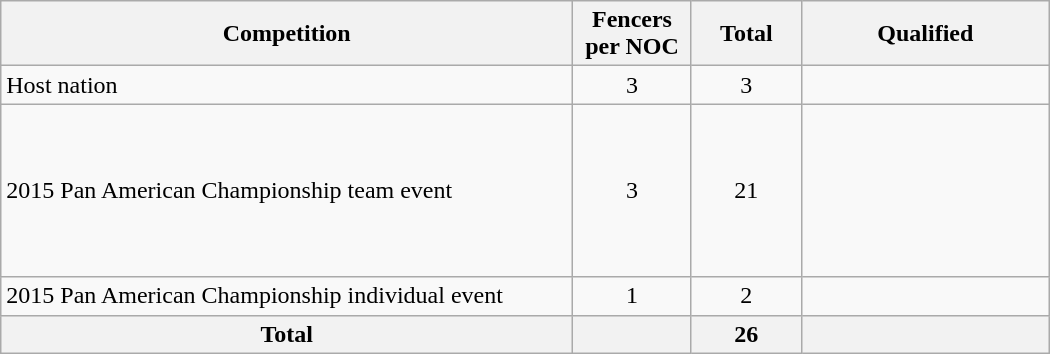<table class = "wikitable" width=700>
<tr>
<th width=500>Competition</th>
<th width=80>Fencers per NOC</th>
<th width=80>Total</th>
<th width=200>Qualified</th>
</tr>
<tr>
<td>Host nation</td>
<td align="center">3</td>
<td align="center">3</td>
<td></td>
</tr>
<tr>
<td>2015 Pan American Championship team event</td>
<td align="center">3</td>
<td align="center">21</td>
<td><br><br><br><br><br><br></td>
</tr>
<tr>
<td>2015 Pan American Championship individual event</td>
<td align="center">1</td>
<td align="center">2</td>
<td><br></td>
</tr>
<tr>
<th>Total</th>
<th></th>
<th>26</th>
<th></th>
</tr>
</table>
